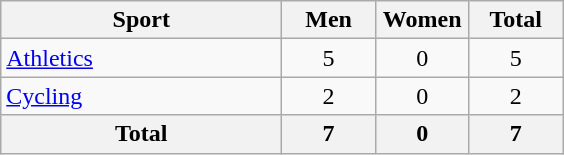<table class="wikitable sortable" style="text-align:center;">
<tr>
<th width=180>Sport</th>
<th width=55>Men</th>
<th width=55>Women</th>
<th width=55>Total</th>
</tr>
<tr>
<td align=left><a href='#'>Athletics</a></td>
<td>5</td>
<td>0</td>
<td>5</td>
</tr>
<tr>
<td align=left><a href='#'>Cycling</a></td>
<td>2</td>
<td>0</td>
<td>2</td>
</tr>
<tr>
<th>Total</th>
<th>7</th>
<th>0</th>
<th>7</th>
</tr>
</table>
